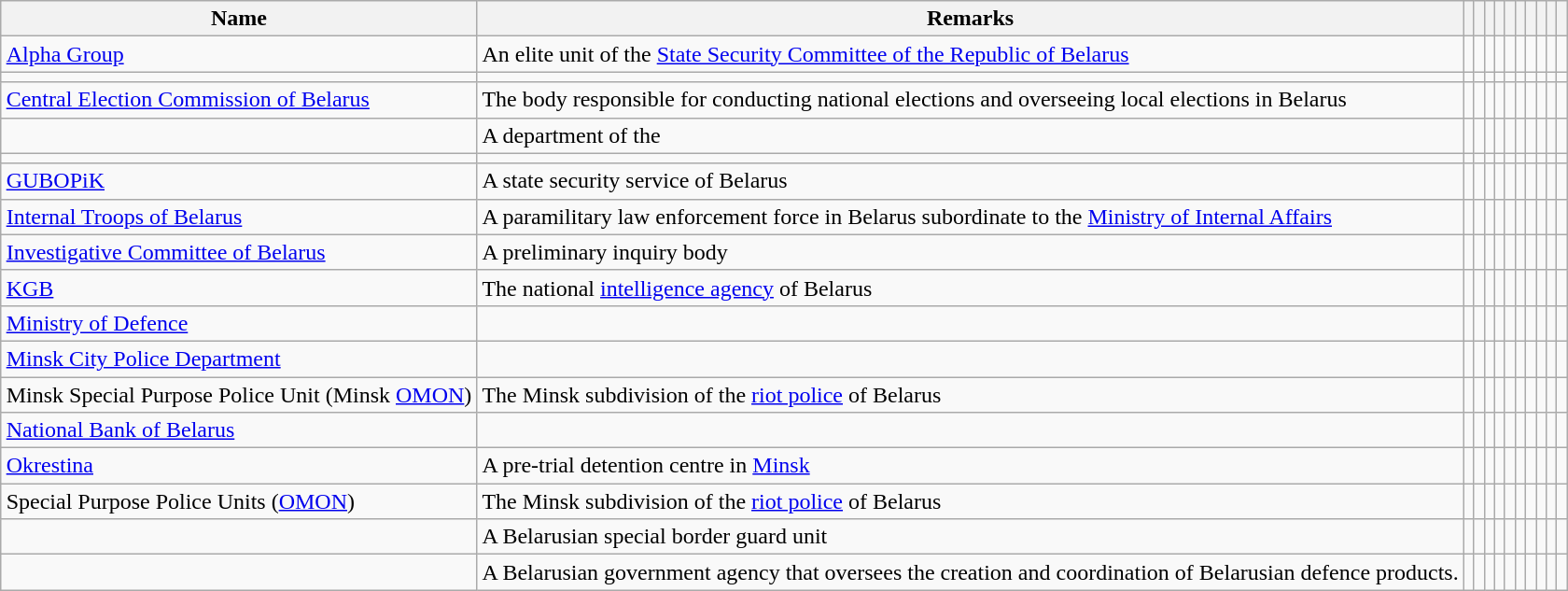<table class="wikitable sortable" style="margin: auto">
<tr>
<th>Name</th>
<th>Remarks</th>
<th></th>
<th></th>
<th></th>
<th></th>
<th></th>
<th></th>
<th></th>
<th></th>
<th></th>
<th></th>
</tr>
<tr>
<td><a href='#'>Alpha Group</a></td>
<td>An elite unit of the <a href='#'>State Security Committee of the Republic of Belarus</a></td>
<td style="text-align:center;"></td>
<td></td>
<td></td>
<td style="text-align:center;"></td>
<td style="text-align:center;"></td>
<td style="text-align:center;"></td>
<td style="text-align:center;"></td>
<td></td>
<td></td>
<td></td>
</tr>
<tr>
<td></td>
<td></td>
<td></td>
<td></td>
<td></td>
<td style="text-align:center;"></td>
<td></td>
<td></td>
<td></td>
<td></td>
<td></td>
<td></td>
</tr>
<tr>
<td><a href='#'>Central Election Commission of Belarus</a></td>
<td>The body responsible for conducting national elections and overseeing local elections in Belarus</td>
<td></td>
<td></td>
<td></td>
<td style="text-align:center;"></td>
<td></td>
<td></td>
<td></td>
<td></td>
<td></td>
<td></td>
</tr>
<tr>
<td></td>
<td>A department of the </td>
<td></td>
<td></td>
<td></td>
<td style="text-align:center;"></td>
<td></td>
<td></td>
<td></td>
<td></td>
<td></td>
<td></td>
</tr>
<tr>
<td></td>
<td></td>
<td style="text-align:center;"></td>
<td></td>
<td></td>
<td style="text-align:center;"></td>
<td style="text-align:center;"></td>
<td style="text-align:center;"></td>
<td style="text-align:center;"></td>
<td></td>
<td></td>
<td style="text-align:center;"></td>
</tr>
<tr>
<td><a href='#'>GUBOPiK</a></td>
<td>A state security service of Belarus</td>
<td></td>
<td></td>
<td style="text-align:center;"></td>
<td style="text-align:center;"></td>
<td></td>
<td></td>
<td></td>
<td></td>
<td></td>
<td></td>
</tr>
<tr>
<td><a href='#'>Internal Troops of Belarus</a></td>
<td>A paramilitary law enforcement force in Belarus subordinate to the <a href='#'>Ministry of Internal Affairs</a></td>
<td style="text-align:center;"></td>
<td></td>
<td style="text-align:center;"></td>
<td style="text-align:center;"></td>
<td style="text-align:center;"></td>
<td style="text-align:center;"></td>
<td style="text-align:center;"></td>
<td></td>
<td></td>
<td></td>
</tr>
<tr>
<td><a href='#'>Investigative Committee of Belarus</a></td>
<td>A preliminary inquiry body</td>
<td></td>
<td></td>
<td></td>
<td style="text-align:center;"></td>
<td></td>
<td></td>
<td></td>
<td></td>
<td></td>
<td></td>
</tr>
<tr>
<td><a href='#'>KGB</a></td>
<td>The national <a href='#'>intelligence agency</a> of Belarus</td>
<td style="text-align:center;"></td>
<td></td>
<td style="text-align:center;"></td>
<td style="text-align:center;"></td>
<td style="text-align:center;"></td>
<td style="text-align:center;"></td>
<td style="text-align:center;"></td>
<td></td>
<td></td>
<td></td>
</tr>
<tr>
<td><a href='#'>Ministry of Defence</a></td>
<td></td>
<td style="text-align:center;"></td>
<td></td>
<td style="text-align:center;"></td>
<td style="text-align:center;"></td>
<td style="text-align:center;"></td>
<td style="text-align:center;"></td>
<td style="text-align:center;"></td>
<td></td>
<td></td>
<td style="text-align:center;"></td>
</tr>
<tr>
<td><a href='#'>Minsk City Police Department</a></td>
<td></td>
<td></td>
<td></td>
<td></td>
<td style="text-align:center;"></td>
<td></td>
<td></td>
<td></td>
<td></td>
<td></td>
<td></td>
</tr>
<tr>
<td>Minsk Special Purpose Police Unit (Minsk <a href='#'>OMON</a>)</td>
<td>The Minsk subdivision of the <a href='#'>riot police</a> of Belarus</td>
<td></td>
<td></td>
<td></td>
<td style="text-align:center;"></td>
<td></td>
<td></td>
<td></td>
<td></td>
<td></td>
<td></td>
</tr>
<tr>
<td><a href='#'>National Bank of Belarus</a></td>
<td></td>
<td></td>
<td></td>
<td style="text-align:center;"></td>
<td></td>
<td></td>
<td></td>
<td></td>
<td></td>
<td></td>
<td></td>
</tr>
<tr>
<td><a href='#'>Okrestina</a></td>
<td>A pre-trial detention centre in <a href='#'>Minsk</a></td>
<td></td>
<td></td>
<td></td>
<td style="text-align:center;"></td>
<td></td>
<td></td>
<td></td>
<td></td>
<td></td>
<td></td>
</tr>
<tr>
<td>Special Purpose Police Units (<a href='#'>OMON</a>)</td>
<td>The Minsk subdivision of the <a href='#'>riot police</a> of Belarus</td>
<td></td>
<td></td>
<td style="text-align:center;"></td>
<td></td>
<td></td>
<td></td>
<td></td>
<td></td>
<td></td>
<td></td>
</tr>
<tr>
<td></td>
<td>A Belarusian special border guard unit</td>
<td style="text-align:center;"></td>
<td></td>
<td></td>
<td></td>
<td style="text-align:center;"></td>
<td style="text-align:center;"></td>
<td></td>
<td></td>
<td></td>
<td></td>
</tr>
<tr>
<td></td>
<td>A Belarusian government agency that oversees the creation and coordination of Belarusian defence products.</td>
<td style="text-align:center;"></td>
<td style="text-align:center;"></td>
<td style="text-align:center;"></td>
<td style="text-align:center;"></td>
<td style="text-align:center;"></td>
<td style="text-align:center;"></td>
<td style="text-align:center;"></td>
<td style="text-align:center;"></td>
<td style="text-align:center;"></td>
<td style="text-align:center;"></td>
</tr>
</table>
